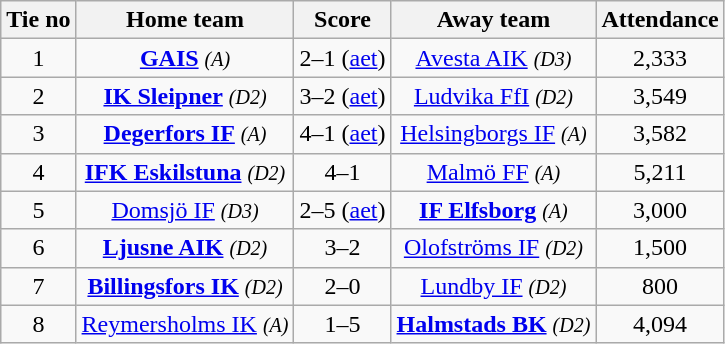<table class="wikitable" style="text-align:center">
<tr>
<th style= width="40px">Tie no</th>
<th style= width="150px">Home team</th>
<th style= width="60px">Score</th>
<th style= width="150px">Away team</th>
<th style= width="30px">Attendance</th>
</tr>
<tr>
<td>1</td>
<td><strong><a href='#'>GAIS</a></strong> <em><small>(A)</small></em></td>
<td>2–1 (<a href='#'>aet</a>)</td>
<td><a href='#'>Avesta AIK</a> <em><small>(D3)</small></em></td>
<td>2,333</td>
</tr>
<tr>
<td>2</td>
<td><strong><a href='#'>IK Sleipner</a></strong> <em><small>(D2)</small></em></td>
<td>3–2 (<a href='#'>aet</a>)</td>
<td><a href='#'>Ludvika FfI</a> <em><small>(D2)</small></em></td>
<td>3,549</td>
</tr>
<tr>
<td>3</td>
<td><strong><a href='#'>Degerfors IF</a></strong> <em><small>(A)</small></em></td>
<td>4–1 (<a href='#'>aet</a>)</td>
<td><a href='#'>Helsingborgs IF</a> <em><small>(A)</small></em></td>
<td>3,582</td>
</tr>
<tr>
<td>4</td>
<td><strong><a href='#'>IFK Eskilstuna</a></strong> <em><small>(D2)</small></em></td>
<td>4–1</td>
<td><a href='#'>Malmö FF</a> <em><small>(A)</small></em></td>
<td>5,211</td>
</tr>
<tr>
<td>5</td>
<td><a href='#'>Domsjö IF</a> <em><small>(D3)</small></em></td>
<td>2–5 (<a href='#'>aet</a>)</td>
<td><strong><a href='#'>IF Elfsborg</a></strong> <em><small>(A)</small></em></td>
<td>3,000</td>
</tr>
<tr>
<td>6</td>
<td><strong><a href='#'>Ljusne AIK</a></strong> <em><small>(D2)</small></em></td>
<td>3–2</td>
<td><a href='#'>Olofströms IF</a> <em><small>(D2)</small></em></td>
<td>1,500</td>
</tr>
<tr>
<td>7</td>
<td><strong><a href='#'>Billingsfors IK</a></strong> <em><small>(D2)</small></em></td>
<td>2–0</td>
<td><a href='#'>Lundby IF</a> <em><small>(D2)</small></em></td>
<td>800</td>
</tr>
<tr>
<td>8</td>
<td><a href='#'>Reymersholms IK</a> <em><small>(A)</small></em></td>
<td>1–5</td>
<td><strong><a href='#'>Halmstads BK</a></strong> <em><small>(D2)</small></em></td>
<td>4,094</td>
</tr>
</table>
